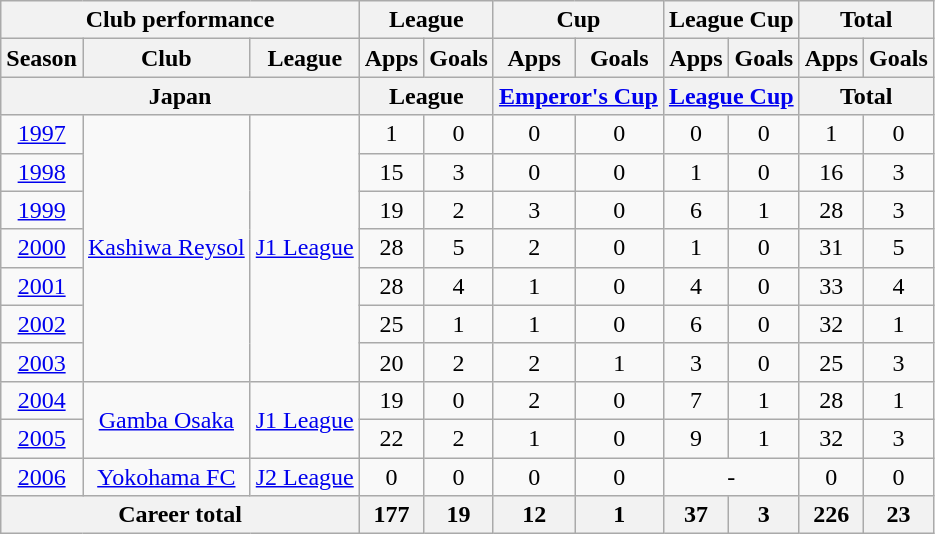<table class="wikitable" style="text-align:center">
<tr>
<th colspan=3>Club performance</th>
<th colspan=2>League</th>
<th colspan=2>Cup</th>
<th colspan=2>League Cup</th>
<th colspan=2>Total</th>
</tr>
<tr>
<th>Season</th>
<th>Club</th>
<th>League</th>
<th>Apps</th>
<th>Goals</th>
<th>Apps</th>
<th>Goals</th>
<th>Apps</th>
<th>Goals</th>
<th>Apps</th>
<th>Goals</th>
</tr>
<tr>
<th colspan=3>Japan</th>
<th colspan=2>League</th>
<th colspan=2><a href='#'>Emperor's Cup</a></th>
<th colspan=2><a href='#'>League Cup</a></th>
<th colspan=2>Total</th>
</tr>
<tr>
<td><a href='#'>1997</a></td>
<td rowspan="7"><a href='#'>Kashiwa Reysol</a></td>
<td rowspan="7"><a href='#'>J1 League</a></td>
<td>1</td>
<td>0</td>
<td>0</td>
<td>0</td>
<td>0</td>
<td>0</td>
<td>1</td>
<td>0</td>
</tr>
<tr>
<td><a href='#'>1998</a></td>
<td>15</td>
<td>3</td>
<td>0</td>
<td>0</td>
<td>1</td>
<td>0</td>
<td>16</td>
<td>3</td>
</tr>
<tr>
<td><a href='#'>1999</a></td>
<td>19</td>
<td>2</td>
<td>3</td>
<td>0</td>
<td>6</td>
<td>1</td>
<td>28</td>
<td>3</td>
</tr>
<tr>
<td><a href='#'>2000</a></td>
<td>28</td>
<td>5</td>
<td>2</td>
<td>0</td>
<td>1</td>
<td>0</td>
<td>31</td>
<td>5</td>
</tr>
<tr>
<td><a href='#'>2001</a></td>
<td>28</td>
<td>4</td>
<td>1</td>
<td>0</td>
<td>4</td>
<td>0</td>
<td>33</td>
<td>4</td>
</tr>
<tr>
<td><a href='#'>2002</a></td>
<td>25</td>
<td>1</td>
<td>1</td>
<td>0</td>
<td>6</td>
<td>0</td>
<td>32</td>
<td>1</td>
</tr>
<tr>
<td><a href='#'>2003</a></td>
<td>20</td>
<td>2</td>
<td>2</td>
<td>1</td>
<td>3</td>
<td>0</td>
<td>25</td>
<td>3</td>
</tr>
<tr>
<td><a href='#'>2004</a></td>
<td rowspan="2"><a href='#'>Gamba Osaka</a></td>
<td rowspan="2"><a href='#'>J1 League</a></td>
<td>19</td>
<td>0</td>
<td>2</td>
<td>0</td>
<td>7</td>
<td>1</td>
<td>28</td>
<td>1</td>
</tr>
<tr>
<td><a href='#'>2005</a></td>
<td>22</td>
<td>2</td>
<td>1</td>
<td>0</td>
<td>9</td>
<td>1</td>
<td>32</td>
<td>3</td>
</tr>
<tr>
<td><a href='#'>2006</a></td>
<td><a href='#'>Yokohama FC</a></td>
<td><a href='#'>J2 League</a></td>
<td>0</td>
<td>0</td>
<td>0</td>
<td>0</td>
<td colspan="2">-</td>
<td>0</td>
<td>0</td>
</tr>
<tr>
<th colspan=3>Career total</th>
<th>177</th>
<th>19</th>
<th>12</th>
<th>1</th>
<th>37</th>
<th>3</th>
<th>226</th>
<th>23</th>
</tr>
</table>
